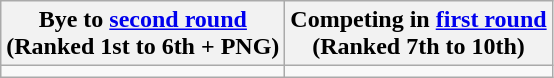<table class="wikitable">
<tr>
<th>Bye to <a href='#'>second round</a> <br> (Ranked 1st to 6th + PNG)</th>
<th>Competing in <a href='#'>first round</a> <br> (Ranked 7th to 10th)</th>
</tr>
<tr valign=top>
<td></td>
<td></td>
</tr>
</table>
